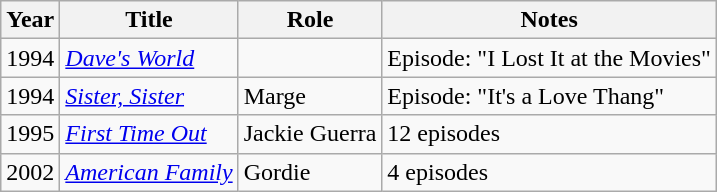<table class="wikitable">
<tr>
<th>Year</th>
<th>Title</th>
<th>Role</th>
<th>Notes</th>
</tr>
<tr>
<td>1994</td>
<td><em><a href='#'>Dave's World</a></em></td>
<td></td>
<td>Episode: "I Lost It at the Movies"</td>
</tr>
<tr>
<td>1994</td>
<td><em><a href='#'>Sister, Sister</a></em></td>
<td>Marge</td>
<td>Episode: "It's a Love Thang"</td>
</tr>
<tr>
<td>1995</td>
<td><em><a href='#'>First Time Out</a></em></td>
<td>Jackie Guerra</td>
<td>12 episodes</td>
</tr>
<tr>
<td>2002</td>
<td><em><a href='#'>American Family</a></em></td>
<td>Gordie</td>
<td>4 episodes</td>
</tr>
</table>
